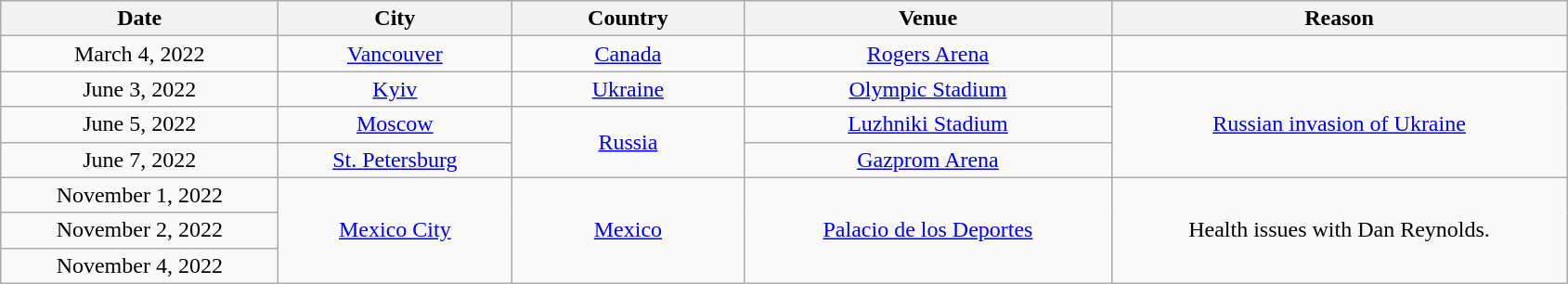<table class="wikitable" style="text-align:center;">
<tr>
<th scope="col" style="width:12em;">Date</th>
<th scope="col" style="width:10em;">City</th>
<th scope="col" style="width:10em;">Country</th>
<th scope="col" style="width:16em;">Venue</th>
<th scope="col" style="width:20em;">Reason</th>
</tr>
<tr>
<td>March 4, 2022</td>
<td><a href='#'>Vancouver</a></td>
<td><a href='#'>Canada</a></td>
<td><a href='#'>Rogers Arena</a></td>
<td></td>
</tr>
<tr>
<td>June 3, 2022</td>
<td><a href='#'>Kyiv</a></td>
<td><a href='#'>Ukraine</a></td>
<td><a href='#'>Olympic Stadium</a></td>
<td rowspan="3"><a href='#'>Russian invasion of Ukraine</a></td>
</tr>
<tr>
<td>June 5, 2022</td>
<td><a href='#'>Moscow</a></td>
<td rowspan="2"><a href='#'>Russia</a></td>
<td><a href='#'>Luzhniki Stadium</a></td>
</tr>
<tr>
<td>June 7, 2022</td>
<td><a href='#'>St. Petersburg</a></td>
<td><a href='#'>Gazprom Arena</a></td>
</tr>
<tr>
<td>November 1, 2022</td>
<td rowspan="3"><a href='#'>Mexico City</a></td>
<td rowspan="3"><a href='#'>Mexico</a></td>
<td rowspan="3"><a href='#'>Palacio de los Deportes</a></td>
<td rowspan="3">Health issues with Dan Reynolds.</td>
</tr>
<tr>
<td>November 2, 2022</td>
</tr>
<tr>
<td>November 4, 2022</td>
</tr>
</table>
